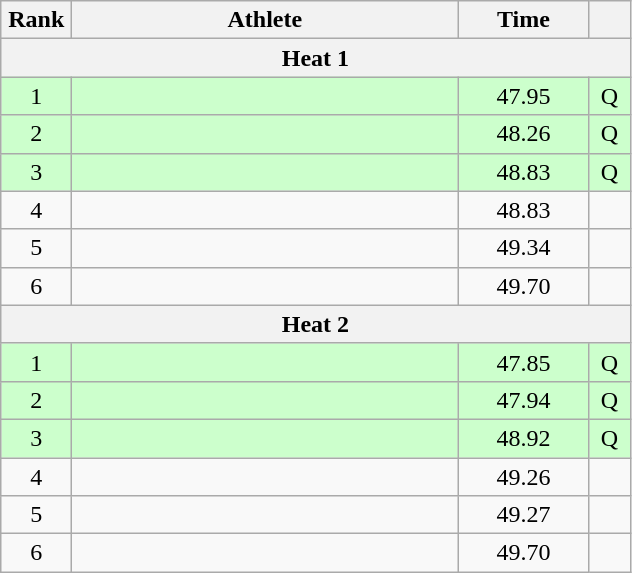<table class=wikitable style="text-align:center">
<tr>
<th width=40>Rank</th>
<th width=250>Athlete</th>
<th width=80>Time</th>
<th width=20></th>
</tr>
<tr>
<th colspan=4>Heat 1</th>
</tr>
<tr bgcolor="ccffcc">
<td>1</td>
<td align=left></td>
<td>47.95</td>
<td>Q</td>
</tr>
<tr bgcolor="ccffcc">
<td>2</td>
<td align=left></td>
<td>48.26</td>
<td>Q</td>
</tr>
<tr bgcolor="ccffcc">
<td>3</td>
<td align=left></td>
<td>48.83</td>
<td>Q</td>
</tr>
<tr>
<td>4</td>
<td align=left></td>
<td>48.83</td>
<td></td>
</tr>
<tr>
<td>5</td>
<td align=left></td>
<td>49.34</td>
<td></td>
</tr>
<tr>
<td>6</td>
<td align=left></td>
<td>49.70</td>
<td></td>
</tr>
<tr>
<th colspan=4>Heat 2</th>
</tr>
<tr bgcolor="ccffcc">
<td>1</td>
<td align=left></td>
<td>47.85</td>
<td>Q</td>
</tr>
<tr bgcolor="ccffcc">
<td>2</td>
<td align=left></td>
<td>47.94</td>
<td>Q</td>
</tr>
<tr bgcolor="ccffcc">
<td>3</td>
<td align=left></td>
<td>48.92</td>
<td>Q</td>
</tr>
<tr>
<td>4</td>
<td align=left></td>
<td>49.26</td>
<td></td>
</tr>
<tr>
<td>5</td>
<td align=left></td>
<td>49.27</td>
<td></td>
</tr>
<tr>
<td>6</td>
<td align=left></td>
<td>49.70</td>
<td></td>
</tr>
</table>
